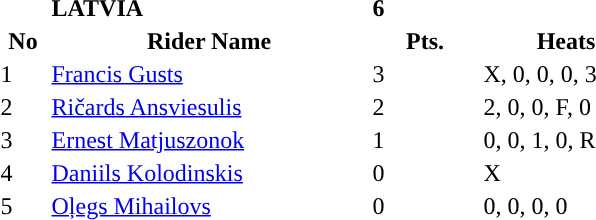<table class="toccolours">
<tr>
<td></td>
<td><strong>LATVIA</strong></td>
<td><strong>6</strong></td>
</tr>
<tr style="background-color:">
<th width=30px>No</th>
<th width=210px>Rider Name</th>
<th width=70px>Pts.</th>
<th width=110px>Heats</th>
</tr>
<tr style="background-color:">
<td>1</td>
<td><a href='#'>Francis Gusts</a></td>
<td>3</td>
<td>X, 0, 0, 0, 3</td>
</tr>
<tr style="background-color:">
<td>2</td>
<td><a href='#'>Ričards Ansviesulis</a></td>
<td>2</td>
<td>2, 0, 0, F, 0</td>
</tr>
<tr style="background-color:">
<td>3</td>
<td><a href='#'>Ernest Matjuszonok</a></td>
<td>1</td>
<td>0, 0, 1, 0, R</td>
</tr>
<tr style="background-color:">
<td>4</td>
<td><a href='#'>Daniils Kolodinskis</a></td>
<td>0</td>
<td>X</td>
</tr>
<tr style="background-color:">
<td>5</td>
<td><a href='#'>Oļegs Mihailovs</a></td>
<td>0</td>
<td>0, 0, 0, 0</td>
</tr>
</table>
